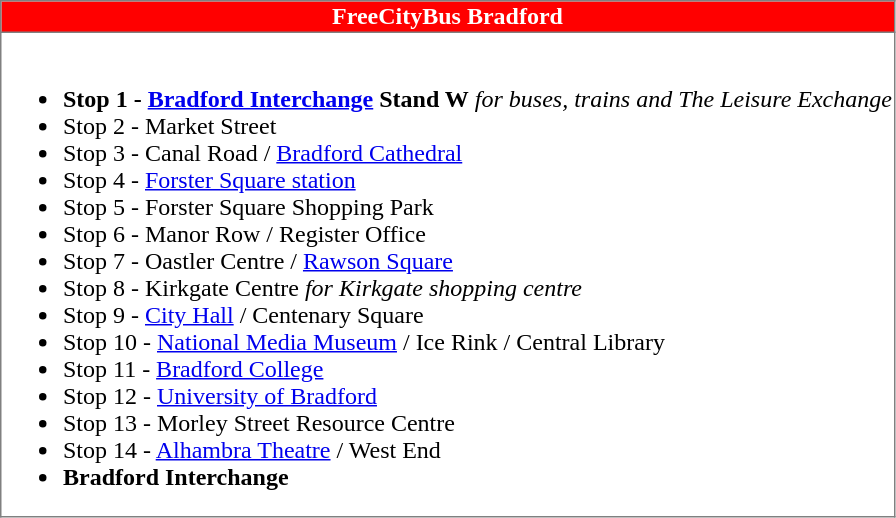<table class="toccolours" border="1" style="border-collapse: collapse;">
<tr>
<th style="background:Red; color:White;">FreeCityBus Bradford</th>
</tr>
<tr>
<td valign="top"><br><ul><li><strong>Stop 1 - <a href='#'>Bradford Interchange</a> Stand W</strong> <em>for buses, trains and The Leisure Exchange</em>  </li><li>Stop 2 - Market Street</li><li>Stop 3 - Canal Road / <a href='#'>Bradford Cathedral</a></li><li>Stop 4 - <a href='#'>Forster Square station</a> </li><li>Stop 5 - Forster Square Shopping Park</li><li>Stop 6 - Manor Row / Register Office</li><li>Stop 7 - Oastler Centre / <a href='#'>Rawson Square</a></li><li>Stop 8 - Kirkgate Centre <em>for Kirkgate shopping centre</em></li><li>Stop 9 - <a href='#'>City Hall</a> / Centenary Square</li><li>Stop 10 - <a href='#'>National Media Museum</a> / Ice Rink / Central Library</li><li>Stop 11 - <a href='#'>Bradford College</a></li><li>Stop 12 - <a href='#'>University of Bradford</a></li><li>Stop 13 - Morley Street Resource Centre</li><li>Stop 14 - <a href='#'>Alhambra Theatre</a> / West End</li><li><strong>Bradford Interchange</strong>  </li></ul></td>
</tr>
</table>
